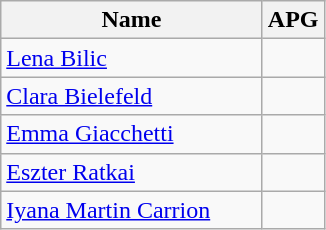<table class=wikitable>
<tr>
<th width=167>Name</th>
<th>APG</th>
</tr>
<tr>
<td> <a href='#'>Lena Bilic</a></td>
<td></td>
</tr>
<tr>
<td> <a href='#'>Clara Bielefeld</a></td>
<td></td>
</tr>
<tr>
<td> <a href='#'>Emma Giacchetti</a></td>
<td></td>
</tr>
<tr>
<td> <a href='#'>Eszter Ratkai</a></td>
<td></td>
</tr>
<tr>
<td> <a href='#'>Iyana Martin Carrion</a></td>
<td></td>
</tr>
</table>
